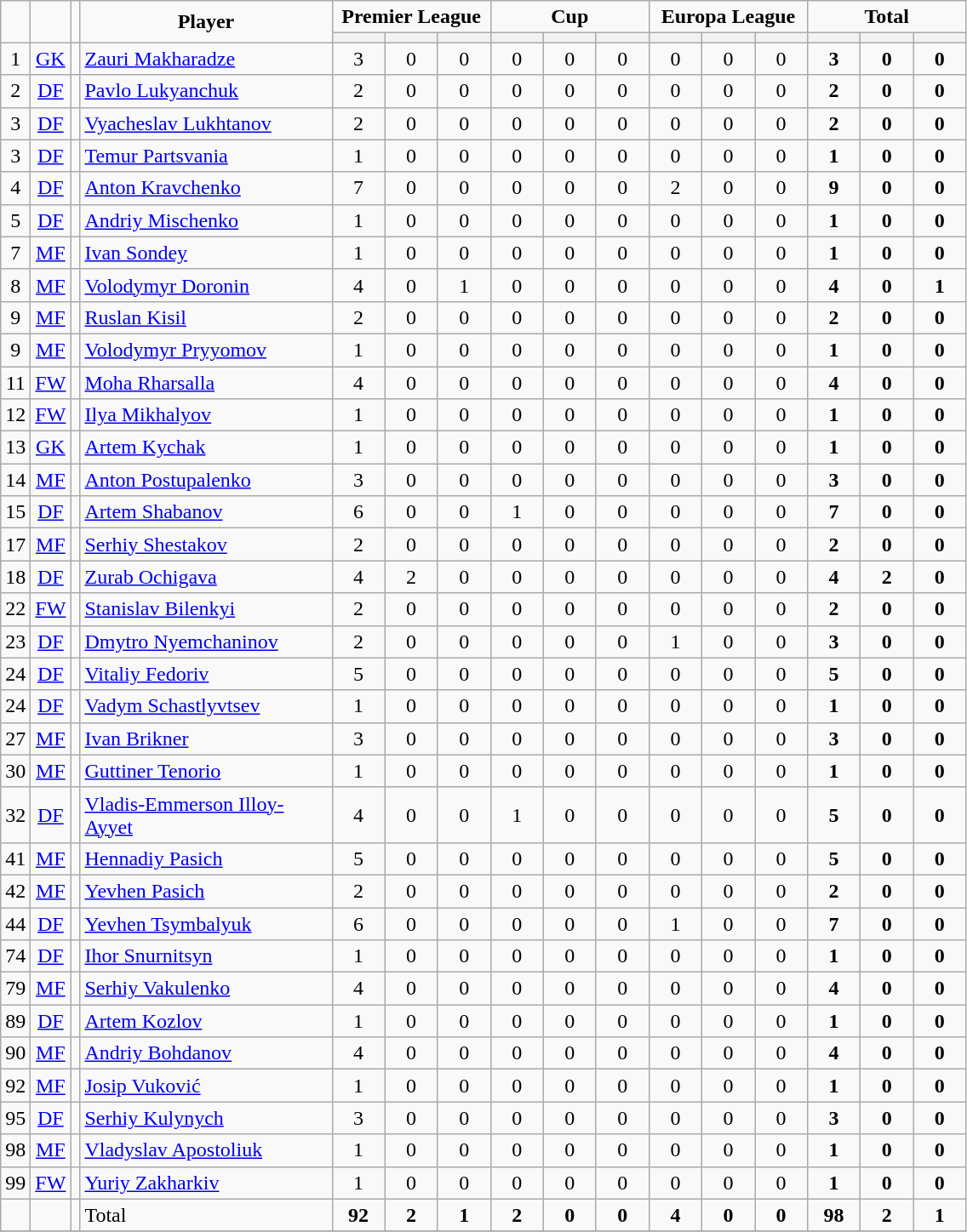<table class="wikitable" style="text-align:center;">
<tr>
<td rowspan="2" !width=15><strong></strong></td>
<td rowspan="2" !width=15><strong></strong></td>
<td rowspan="2" !width=15><strong></strong></td>
<td rowspan="2" ! style="width:190px;"><strong>Player</strong></td>
<td colspan="3"><strong>Premier League</strong></td>
<td colspan="3"><strong>Cup</strong></td>
<td colspan="3"><strong>Europa League</strong></td>
<td colspan="3"><strong>Total</strong></td>
</tr>
<tr>
<th width=34; background:#fe9;"></th>
<th width=34; background:#fe9;"></th>
<th width=34; background:#ff8888;"></th>
<th width=34; background:#fe9;"></th>
<th width=34; background:#fe9;"></th>
<th width=34; background:#ff8888;"></th>
<th width=34; background:#fe9;"></th>
<th width=34; background:#fe9;"></th>
<th width=34; background:#ff8888;"></th>
<th width=34; background:#fe9;"></th>
<th width=34; background:#fe9;"></th>
<th width=34; background:#ff8888;"></th>
</tr>
<tr>
<td>1</td>
<td><a href='#'>GK</a></td>
<td></td>
<td align=left><a href='#'>Zauri Makharadze</a></td>
<td>3</td>
<td>0</td>
<td>0</td>
<td>0</td>
<td>0</td>
<td>0</td>
<td>0</td>
<td>0</td>
<td>0</td>
<td><strong>3</strong></td>
<td><strong>0</strong></td>
<td><strong>0</strong></td>
</tr>
<tr>
<td>2</td>
<td><a href='#'>DF</a></td>
<td></td>
<td align=left><a href='#'>Pavlo Lukyanchuk</a></td>
<td>2</td>
<td>0</td>
<td>0</td>
<td>0</td>
<td>0</td>
<td>0</td>
<td>0</td>
<td>0</td>
<td>0</td>
<td><strong>2</strong></td>
<td><strong>0</strong></td>
<td><strong>0</strong></td>
</tr>
<tr>
<td>3</td>
<td><a href='#'>DF</a></td>
<td></td>
<td align=left><a href='#'>Vyacheslav Lukhtanov</a></td>
<td>2</td>
<td>0</td>
<td>0</td>
<td>0</td>
<td>0</td>
<td>0</td>
<td>0</td>
<td>0</td>
<td>0</td>
<td><strong>2</strong></td>
<td><strong>0</strong></td>
<td><strong>0</strong></td>
</tr>
<tr>
<td>3</td>
<td><a href='#'>DF</a></td>
<td></td>
<td align=left><a href='#'>Temur Partsvania</a></td>
<td>1</td>
<td>0</td>
<td>0</td>
<td>0</td>
<td>0</td>
<td>0</td>
<td>0</td>
<td>0</td>
<td>0</td>
<td><strong>1</strong></td>
<td><strong>0</strong></td>
<td><strong>0</strong></td>
</tr>
<tr>
<td>4</td>
<td><a href='#'>DF</a></td>
<td></td>
<td align=left><a href='#'>Anton Kravchenko</a></td>
<td>7</td>
<td>0</td>
<td>0</td>
<td>0</td>
<td>0</td>
<td>0</td>
<td>2</td>
<td>0</td>
<td>0</td>
<td><strong>9</strong></td>
<td><strong>0</strong></td>
<td><strong>0</strong></td>
</tr>
<tr>
<td>5</td>
<td><a href='#'>DF</a></td>
<td></td>
<td align=left><a href='#'>Andriy Mischenko</a></td>
<td>1</td>
<td>0</td>
<td>0</td>
<td>0</td>
<td>0</td>
<td>0</td>
<td>0</td>
<td>0</td>
<td>0</td>
<td><strong>1</strong></td>
<td><strong>0</strong></td>
<td><strong>0</strong></td>
</tr>
<tr>
<td>7</td>
<td><a href='#'>MF</a></td>
<td></td>
<td align=left><a href='#'>Ivan Sondey</a></td>
<td>1</td>
<td>0</td>
<td>0</td>
<td>0</td>
<td>0</td>
<td>0</td>
<td>0</td>
<td>0</td>
<td>0</td>
<td><strong>1</strong></td>
<td><strong>0</strong></td>
<td><strong>0</strong></td>
</tr>
<tr>
<td>8</td>
<td><a href='#'>MF</a></td>
<td></td>
<td align=left><a href='#'>Volodymyr Doronin</a></td>
<td>4</td>
<td>0</td>
<td>1</td>
<td>0</td>
<td>0</td>
<td>0</td>
<td>0</td>
<td>0</td>
<td>0</td>
<td><strong>4</strong></td>
<td><strong>0</strong></td>
<td><strong>1</strong></td>
</tr>
<tr>
<td>9</td>
<td><a href='#'>MF</a></td>
<td></td>
<td align=left><a href='#'>Ruslan Kisil</a></td>
<td>2</td>
<td>0</td>
<td>0</td>
<td>0</td>
<td>0</td>
<td>0</td>
<td>0</td>
<td>0</td>
<td>0</td>
<td><strong>2</strong></td>
<td><strong>0</strong></td>
<td><strong>0</strong></td>
</tr>
<tr>
<td>9</td>
<td><a href='#'>MF</a></td>
<td></td>
<td align=left><a href='#'>Volodymyr Pryyomov</a></td>
<td>1</td>
<td>0</td>
<td>0</td>
<td>0</td>
<td>0</td>
<td>0</td>
<td>0</td>
<td>0</td>
<td>0</td>
<td><strong>1</strong></td>
<td><strong>0</strong></td>
<td><strong>0</strong></td>
</tr>
<tr>
<td>11</td>
<td><a href='#'>FW</a></td>
<td></td>
<td align=left><a href='#'>Moha Rharsalla</a></td>
<td>4</td>
<td>0</td>
<td>0</td>
<td>0</td>
<td>0</td>
<td>0</td>
<td>0</td>
<td>0</td>
<td>0</td>
<td><strong>4</strong></td>
<td><strong>0</strong></td>
<td><strong>0</strong></td>
</tr>
<tr>
<td>12</td>
<td><a href='#'>FW</a></td>
<td></td>
<td align=left><a href='#'>Ilya Mikhalyov</a></td>
<td>1</td>
<td>0</td>
<td>0</td>
<td>0</td>
<td>0</td>
<td>0</td>
<td>0</td>
<td>0</td>
<td>0</td>
<td><strong>1</strong></td>
<td><strong>0</strong></td>
<td><strong>0</strong></td>
</tr>
<tr>
<td>13</td>
<td><a href='#'>GK</a></td>
<td></td>
<td align=left><a href='#'>Artem Kychak</a></td>
<td>1</td>
<td>0</td>
<td>0</td>
<td>0</td>
<td>0</td>
<td>0</td>
<td>0</td>
<td>0</td>
<td>0</td>
<td><strong>1</strong></td>
<td><strong>0</strong></td>
<td><strong>0</strong></td>
</tr>
<tr>
<td>14</td>
<td><a href='#'>MF</a></td>
<td></td>
<td align=left><a href='#'>Anton Postupalenko</a></td>
<td>3</td>
<td>0</td>
<td>0</td>
<td>0</td>
<td>0</td>
<td>0</td>
<td>0</td>
<td>0</td>
<td>0</td>
<td><strong>3</strong></td>
<td><strong>0</strong></td>
<td><strong>0</strong></td>
</tr>
<tr>
<td>15</td>
<td><a href='#'>DF</a></td>
<td></td>
<td align=left><a href='#'>Artem Shabanov</a></td>
<td>6</td>
<td>0</td>
<td>0</td>
<td>1</td>
<td>0</td>
<td>0</td>
<td>0</td>
<td>0</td>
<td>0</td>
<td><strong>7</strong></td>
<td><strong>0</strong></td>
<td><strong>0</strong></td>
</tr>
<tr>
<td>17</td>
<td><a href='#'>MF</a></td>
<td></td>
<td align=left><a href='#'>Serhiy Shestakov</a></td>
<td>2</td>
<td>0</td>
<td>0</td>
<td>0</td>
<td>0</td>
<td>0</td>
<td>0</td>
<td>0</td>
<td>0</td>
<td><strong>2</strong></td>
<td><strong>0</strong></td>
<td><strong>0</strong></td>
</tr>
<tr>
<td>18</td>
<td><a href='#'>DF</a></td>
<td></td>
<td align=left><a href='#'>Zurab Ochigava</a></td>
<td>4</td>
<td>2</td>
<td>0</td>
<td>0</td>
<td>0</td>
<td>0</td>
<td>0</td>
<td>0</td>
<td>0</td>
<td><strong>4</strong></td>
<td><strong>2</strong></td>
<td><strong>0</strong></td>
</tr>
<tr>
<td>22</td>
<td><a href='#'>FW</a></td>
<td></td>
<td align=left><a href='#'>Stanislav Bilenkyi</a></td>
<td>2</td>
<td>0</td>
<td>0</td>
<td>0</td>
<td>0</td>
<td>0</td>
<td>0</td>
<td>0</td>
<td>0</td>
<td><strong>2</strong></td>
<td><strong>0</strong></td>
<td><strong>0</strong></td>
</tr>
<tr>
<td>23</td>
<td><a href='#'>DF</a></td>
<td></td>
<td align=left><a href='#'>Dmytro Nyemchaninov</a></td>
<td>2</td>
<td>0</td>
<td>0</td>
<td>0</td>
<td>0</td>
<td>0</td>
<td>1</td>
<td>0</td>
<td>0</td>
<td><strong>3</strong></td>
<td><strong>0</strong></td>
<td><strong>0</strong></td>
</tr>
<tr>
<td>24</td>
<td><a href='#'>DF</a></td>
<td></td>
<td align=left><a href='#'>Vitaliy Fedoriv</a></td>
<td>5</td>
<td>0</td>
<td>0</td>
<td>0</td>
<td>0</td>
<td>0</td>
<td>0</td>
<td>0</td>
<td>0</td>
<td><strong>5</strong></td>
<td><strong>0</strong></td>
<td><strong>0</strong></td>
</tr>
<tr>
<td>24</td>
<td><a href='#'>DF</a></td>
<td></td>
<td align=left><a href='#'>Vadym Schastlyvtsev</a></td>
<td>1</td>
<td>0</td>
<td>0</td>
<td>0</td>
<td>0</td>
<td>0</td>
<td>0</td>
<td>0</td>
<td>0</td>
<td><strong>1</strong></td>
<td><strong>0</strong></td>
<td><strong>0</strong></td>
</tr>
<tr>
<td>27</td>
<td><a href='#'>MF</a></td>
<td></td>
<td align=left><a href='#'>Ivan Brikner</a></td>
<td>3</td>
<td>0</td>
<td>0</td>
<td>0</td>
<td>0</td>
<td>0</td>
<td>0</td>
<td>0</td>
<td>0</td>
<td><strong>3</strong></td>
<td><strong>0</strong></td>
<td><strong>0</strong></td>
</tr>
<tr>
<td>30</td>
<td><a href='#'>MF</a></td>
<td></td>
<td align=left><a href='#'>Guttiner Tenorio</a></td>
<td>1</td>
<td>0</td>
<td>0</td>
<td>0</td>
<td>0</td>
<td>0</td>
<td>0</td>
<td>0</td>
<td>0</td>
<td><strong>1</strong></td>
<td><strong>0</strong></td>
<td><strong>0</strong></td>
</tr>
<tr>
<td>32</td>
<td><a href='#'>DF</a></td>
<td></td>
<td align=left><a href='#'>Vladis-Emmerson Illoy-Ayyet</a></td>
<td>4</td>
<td>0</td>
<td>0</td>
<td>1</td>
<td>0</td>
<td>0</td>
<td>0</td>
<td>0</td>
<td>0</td>
<td><strong>5</strong></td>
<td><strong>0</strong></td>
<td><strong>0</strong></td>
</tr>
<tr>
<td>41</td>
<td><a href='#'>MF</a></td>
<td></td>
<td align=left><a href='#'>Hennadiy Pasich</a></td>
<td>5</td>
<td>0</td>
<td>0</td>
<td>0</td>
<td>0</td>
<td>0</td>
<td>0</td>
<td>0</td>
<td>0</td>
<td><strong>5</strong></td>
<td><strong>0</strong></td>
<td><strong>0</strong></td>
</tr>
<tr>
<td>42</td>
<td><a href='#'>MF</a></td>
<td></td>
<td align=left><a href='#'>Yevhen Pasich</a></td>
<td>2</td>
<td>0</td>
<td>0</td>
<td>0</td>
<td>0</td>
<td>0</td>
<td>0</td>
<td>0</td>
<td>0</td>
<td><strong>2</strong></td>
<td><strong>0</strong></td>
<td><strong>0</strong></td>
</tr>
<tr>
<td>44</td>
<td><a href='#'>DF</a></td>
<td></td>
<td align=left><a href='#'>Yevhen Tsymbalyuk</a></td>
<td>6</td>
<td>0</td>
<td>0</td>
<td>0</td>
<td>0</td>
<td>0</td>
<td>1</td>
<td>0</td>
<td>0</td>
<td><strong>7</strong></td>
<td><strong>0</strong></td>
<td><strong>0</strong></td>
</tr>
<tr>
<td>74</td>
<td><a href='#'>DF</a></td>
<td></td>
<td align=left><a href='#'>Ihor Snurnitsyn</a></td>
<td>1</td>
<td>0</td>
<td>0</td>
<td>0</td>
<td>0</td>
<td>0</td>
<td>0</td>
<td>0</td>
<td>0</td>
<td><strong>1</strong></td>
<td><strong>0</strong></td>
<td><strong>0</strong></td>
</tr>
<tr>
<td>79</td>
<td><a href='#'>MF</a></td>
<td></td>
<td align=left><a href='#'>Serhiy Vakulenko</a></td>
<td>4</td>
<td>0</td>
<td>0</td>
<td>0</td>
<td>0</td>
<td>0</td>
<td>0</td>
<td>0</td>
<td>0</td>
<td><strong>4</strong></td>
<td><strong>0</strong></td>
<td><strong>0</strong></td>
</tr>
<tr>
<td>89</td>
<td><a href='#'>DF</a></td>
<td></td>
<td align=left><a href='#'>Artem Kozlov</a></td>
<td>1</td>
<td>0</td>
<td>0</td>
<td>0</td>
<td>0</td>
<td>0</td>
<td>0</td>
<td>0</td>
<td>0</td>
<td><strong>1</strong></td>
<td><strong>0</strong></td>
<td><strong>0</strong></td>
</tr>
<tr>
<td>90</td>
<td><a href='#'>MF</a></td>
<td></td>
<td align=left><a href='#'>Andriy Bohdanov</a></td>
<td>4</td>
<td>0</td>
<td>0</td>
<td>0</td>
<td>0</td>
<td>0</td>
<td>0</td>
<td>0</td>
<td>0</td>
<td><strong>4</strong></td>
<td><strong>0</strong></td>
<td><strong>0</strong></td>
</tr>
<tr>
<td>92</td>
<td><a href='#'>MF</a></td>
<td></td>
<td align=left><a href='#'>Josip Vuković</a></td>
<td>1</td>
<td>0</td>
<td>0</td>
<td>0</td>
<td>0</td>
<td>0</td>
<td>0</td>
<td>0</td>
<td>0</td>
<td><strong>1</strong></td>
<td><strong>0</strong></td>
<td><strong>0</strong></td>
</tr>
<tr>
<td>95</td>
<td><a href='#'>DF</a></td>
<td></td>
<td align=left><a href='#'>Serhiy Kulynych</a></td>
<td>3</td>
<td>0</td>
<td>0</td>
<td>0</td>
<td>0</td>
<td>0</td>
<td>0</td>
<td>0</td>
<td>0</td>
<td><strong>3</strong></td>
<td><strong>0</strong></td>
<td><strong>0</strong></td>
</tr>
<tr>
<td>98</td>
<td><a href='#'>MF</a></td>
<td></td>
<td align=left><a href='#'>Vladyslav Apostoliuk</a></td>
<td>1</td>
<td>0</td>
<td>0</td>
<td>0</td>
<td>0</td>
<td>0</td>
<td>0</td>
<td>0</td>
<td>0</td>
<td><strong>1</strong></td>
<td><strong>0</strong></td>
<td><strong>0</strong></td>
</tr>
<tr>
<td>99</td>
<td><a href='#'>FW</a></td>
<td></td>
<td align=left><a href='#'>Yuriy Zakharkiv</a></td>
<td>1</td>
<td>0</td>
<td>0</td>
<td>0</td>
<td>0</td>
<td>0</td>
<td>0</td>
<td>0</td>
<td>0</td>
<td><strong>1</strong></td>
<td><strong>0</strong></td>
<td><strong>0</strong></td>
</tr>
<tr>
<td></td>
<td></td>
<td></td>
<td align=left>Total</td>
<td><strong>92</strong></td>
<td><strong>2</strong></td>
<td><strong>1</strong></td>
<td><strong>2</strong></td>
<td><strong>0</strong></td>
<td><strong>0</strong></td>
<td><strong>4</strong></td>
<td><strong>0</strong></td>
<td><strong>0</strong></td>
<td><strong>98</strong></td>
<td><strong>2</strong></td>
<td><strong>1</strong></td>
</tr>
<tr>
</tr>
</table>
